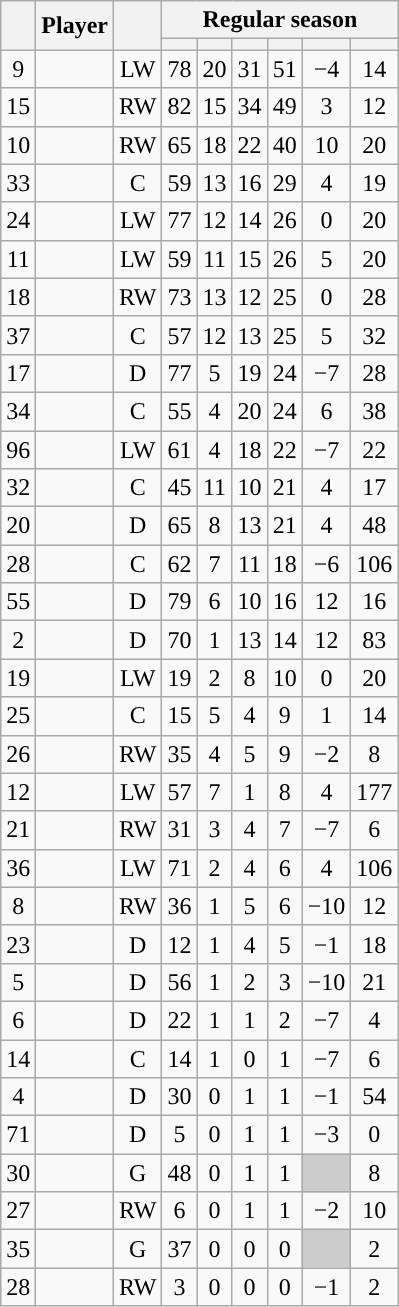<table class="wikitable sortable plainrowheaders" style="text-align:center;">
<tr>
<th scope="col" data-sort-type="number" rowspan="2"></th>
<th scope="col" rowspan="2">Player</th>
<th scope="col" rowspan="2"></th>
<th scope=colgroup colspan=6>Regular season</th>
</tr>
<tr>
<th scope="col" data-sort-type="number"></th>
<th scope="col" data-sort-type="number"></th>
<th scope="col" data-sort-type="number"></th>
<th scope="col" data-sort-type="number"></th>
<th scope="col" data-sort-type="number"></th>
<th scope="col" data-sort-type="number"></th>
</tr>
<tr>
<td scope="row">9</td>
<td align="left"></td>
<td>LW</td>
<td>78</td>
<td>20</td>
<td>31</td>
<td>51</td>
<td>−4</td>
<td>14</td>
</tr>
<tr>
<td scope="row">15</td>
<td align="left"></td>
<td>RW</td>
<td>82</td>
<td>15</td>
<td>34</td>
<td>49</td>
<td>3</td>
<td>12</td>
</tr>
<tr>
<td scope="row">10</td>
<td align="left"></td>
<td>RW</td>
<td>65</td>
<td>18</td>
<td>22</td>
<td>40</td>
<td>10</td>
<td>20</td>
</tr>
<tr>
<td scope="row">33</td>
<td align="left"></td>
<td>C</td>
<td>59</td>
<td>13</td>
<td>16</td>
<td>29</td>
<td>4</td>
<td>19</td>
</tr>
<tr>
<td scope="row">24</td>
<td align="left"></td>
<td>LW</td>
<td>77</td>
<td>12</td>
<td>14</td>
<td>26</td>
<td>0</td>
<td>20</td>
</tr>
<tr>
<td scope="row">11</td>
<td align="left"></td>
<td>LW</td>
<td>59</td>
<td>11</td>
<td>15</td>
<td>26</td>
<td>5</td>
<td>20</td>
</tr>
<tr>
<td scope="row">18</td>
<td align="left"></td>
<td>RW</td>
<td>73</td>
<td>13</td>
<td>12</td>
<td>25</td>
<td>0</td>
<td>28</td>
</tr>
<tr>
<td scope="row">37</td>
<td align="left"></td>
<td>C</td>
<td>57</td>
<td>12</td>
<td>13</td>
<td>25</td>
<td>5</td>
<td>32</td>
</tr>
<tr>
<td scope="row">17</td>
<td align="left"></td>
<td>D</td>
<td>77</td>
<td>5</td>
<td>19</td>
<td>24</td>
<td>−7</td>
<td>28</td>
</tr>
<tr>
<td scope="row">34</td>
<td align="left"></td>
<td>C</td>
<td>55</td>
<td>4</td>
<td>20</td>
<td>24</td>
<td>6</td>
<td>38</td>
</tr>
<tr>
<td scope="row">96</td>
<td align="left"></td>
<td>LW</td>
<td>61</td>
<td>4</td>
<td>18</td>
<td>22</td>
<td>−7</td>
<td>22</td>
</tr>
<tr>
<td scope="row">32</td>
<td align="left"></td>
<td>C</td>
<td>45</td>
<td>11</td>
<td>10</td>
<td>21</td>
<td>4</td>
<td>17</td>
</tr>
<tr>
<td scope="row">20</td>
<td align="left"></td>
<td>D</td>
<td>65</td>
<td>8</td>
<td>13</td>
<td>21</td>
<td>4</td>
<td>48</td>
</tr>
<tr>
<td scope="row">28</td>
<td align="left"></td>
<td>C</td>
<td>62</td>
<td>7</td>
<td>11</td>
<td>18</td>
<td>−6</td>
<td>106</td>
</tr>
<tr>
<td scope="row">55</td>
<td align="left"></td>
<td>D</td>
<td>79</td>
<td>6</td>
<td>10</td>
<td>16</td>
<td>12</td>
<td>16</td>
</tr>
<tr>
<td scope="row">2</td>
<td align="left"></td>
<td>D</td>
<td>70</td>
<td>1</td>
<td>13</td>
<td>14</td>
<td>12</td>
<td>83</td>
</tr>
<tr>
<td scope="row">19</td>
<td align="left"></td>
<td>LW</td>
<td>19</td>
<td>2</td>
<td>8</td>
<td>10</td>
<td>0</td>
<td>20</td>
</tr>
<tr>
<td scope="row">25</td>
<td align="left"></td>
<td>C</td>
<td>15</td>
<td>5</td>
<td>4</td>
<td>9</td>
<td>1</td>
<td>14</td>
</tr>
<tr>
<td scope="row">26</td>
<td align="left"></td>
<td>RW</td>
<td>35</td>
<td>4</td>
<td>5</td>
<td>9</td>
<td>−2</td>
<td>8</td>
</tr>
<tr>
<td scope="row">12</td>
<td align="left"></td>
<td>LW</td>
<td>57</td>
<td>7</td>
<td>1</td>
<td>8</td>
<td>4</td>
<td>177</td>
</tr>
<tr>
<td scope="row">21</td>
<td align="left"></td>
<td>RW</td>
<td>31</td>
<td>3</td>
<td>4</td>
<td>7</td>
<td>−7</td>
<td>6</td>
</tr>
<tr>
<td scope="row">36</td>
<td align="left"></td>
<td>LW</td>
<td>71</td>
<td>2</td>
<td>4</td>
<td>6</td>
<td>4</td>
<td>106</td>
</tr>
<tr>
<td scope="row">8</td>
<td align="left"></td>
<td>RW</td>
<td>36</td>
<td>1</td>
<td>5</td>
<td>6</td>
<td>−10</td>
<td>12</td>
</tr>
<tr>
<td scope="row">23</td>
<td align="left"></td>
<td>D</td>
<td>12</td>
<td>1</td>
<td>4</td>
<td>5</td>
<td>−1</td>
<td>18</td>
</tr>
<tr>
<td scope="row">5</td>
<td align="left"></td>
<td>D</td>
<td>56</td>
<td>1</td>
<td>2</td>
<td>3</td>
<td>−10</td>
<td>21</td>
</tr>
<tr>
<td scope="row">6</td>
<td align="left"></td>
<td>D</td>
<td>22</td>
<td>1</td>
<td>1</td>
<td>2</td>
<td>−7</td>
<td>4</td>
</tr>
<tr>
<td scope="row">14</td>
<td align="left"></td>
<td>C</td>
<td>14</td>
<td>1</td>
<td>0</td>
<td>1</td>
<td>−7</td>
<td>6</td>
</tr>
<tr>
<td scope="row">4</td>
<td align="left"></td>
<td>D</td>
<td>30</td>
<td>0</td>
<td>1</td>
<td>1</td>
<td>−1</td>
<td>54</td>
</tr>
<tr>
<td scope="row">71</td>
<td align="left"></td>
<td>D</td>
<td>5</td>
<td>0</td>
<td>1</td>
<td>1</td>
<td>−3</td>
<td>0</td>
</tr>
<tr>
<td scope="row">30</td>
<td align="left"></td>
<td>G</td>
<td>48</td>
<td>0</td>
<td>1</td>
<td>1</td>
<td style="background:#ccc"></td>
<td>8</td>
</tr>
<tr>
<td scope="row">27</td>
<td align="left"></td>
<td>RW</td>
<td>6</td>
<td>0</td>
<td>1</td>
<td>1</td>
<td>−2</td>
<td>10</td>
</tr>
<tr>
<td scope="row">35</td>
<td align="left"></td>
<td>G</td>
<td>37</td>
<td>0</td>
<td>0</td>
<td>0</td>
<td style="background:#ccc"></td>
<td>2</td>
</tr>
<tr>
<td scope="row">28</td>
<td align="left"></td>
<td>RW</td>
<td>3</td>
<td>0</td>
<td>0</td>
<td>0</td>
<td>−1</td>
<td>2</td>
</tr>
</table>
